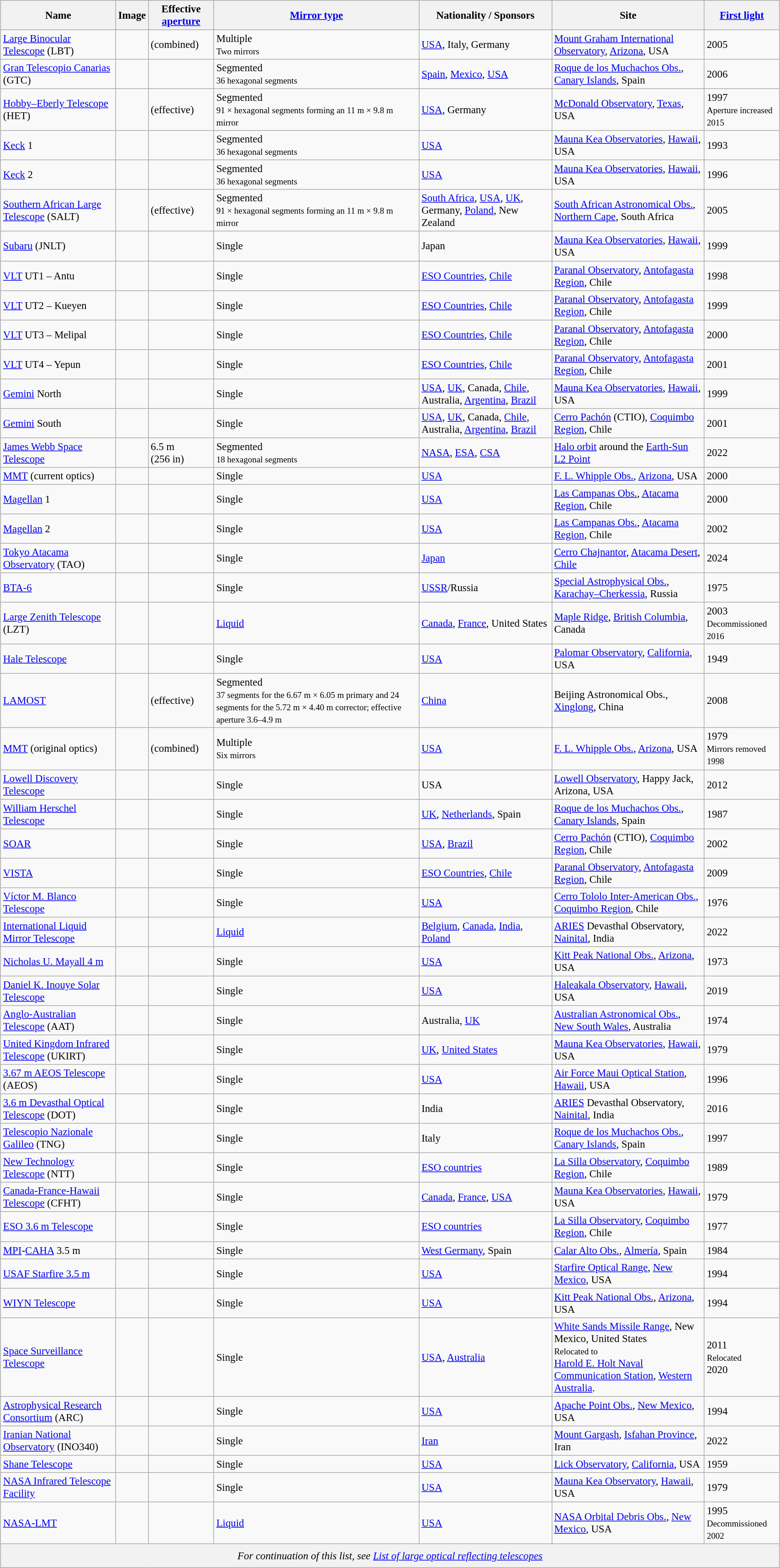<table class="wikitable sortable" style="margin: 1em auto 1em auto; width:90%; font-size:95%;">
<tr>
<th>Name</th>
<th class="unsortable">Image</th>
<th data-sort-type="number">Effective <a href='#'>aperture</a></th>
<th><a href='#'>Mirror type</a></th>
<th>Nationality / Sponsors</th>
<th>Site</th>
<th><a href='#'>First light</a></th>
</tr>
<tr>
<td><a href='#'>Large Binocular Telescope</a> (LBT)</td>
<td></td>
<td> (combined)</td>
<td>Multiple<br><small>Two  mirrors</small></td>
<td><a href='#'>USA</a>, Italy, Germany</td>
<td><a href='#'>Mount Graham International Observatory</a>, <a href='#'>Arizona</a>, USA</td>
<td>2005</td>
</tr>
<tr>
<td><a href='#'>Gran Telescopio Canarias</a> (GTC)</td>
<td></td>
<td></td>
<td>Segmented<br><small>36 hexagonal segments</small></td>
<td><a href='#'>Spain</a>, <a href='#'>Mexico</a>, <a href='#'>USA</a></td>
<td><a href='#'>Roque de los Muchachos Obs.</a>, <a href='#'>Canary Islands</a>, Spain</td>
<td>2006</td>
</tr>
<tr>
<td><a href='#'>Hobby–Eberly Telescope</a> (HET)</td>
<td></td>
<td> (effective) </td>
<td>Segmented<br><small>91 ×  hexagonal segments forming an 11 m × 9.8 m mirror</small></td>
<td><a href='#'>USA</a>, Germany</td>
<td><a href='#'>McDonald Observatory</a>, <a href='#'>Texas</a>, USA</td>
<td>1997<br><small>Aperture increased 2015</small></td>
</tr>
<tr>
<td><a href='#'>Keck</a> 1</td>
<td></td>
<td></td>
<td>Segmented<br><small>36 hexagonal segments</small></td>
<td><a href='#'>USA</a></td>
<td><a href='#'>Mauna Kea Observatories</a>, <a href='#'>Hawaii</a>, USA</td>
<td>1993</td>
</tr>
<tr>
<td><a href='#'>Keck</a> 2</td>
<td></td>
<td></td>
<td>Segmented<br><small>36 hexagonal segments</small></td>
<td><a href='#'>USA</a></td>
<td><a href='#'>Mauna Kea Observatories</a>, <a href='#'>Hawaii</a>, USA</td>
<td>1996</td>
</tr>
<tr>
<td><a href='#'>Southern African Large Telescope</a> (SALT)</td>
<td></td>
<td> (effective)</td>
<td>Segmented<br><small>91 ×  hexagonal segments forming an 11 m × 9.8 m mirror</small></td>
<td><a href='#'>South Africa</a>, <a href='#'>USA</a>, <a href='#'>UK</a>, Germany, <a href='#'>Poland</a>, New Zealand</td>
<td><a href='#'>South African Astronomical Obs.</a>, <a href='#'>Northern Cape</a>, South Africa</td>
<td>2005</td>
</tr>
<tr>
<td><a href='#'>Subaru</a> (JNLT)</td>
<td></td>
<td></td>
<td>Single</td>
<td>Japan</td>
<td><a href='#'>Mauna Kea Observatories</a>, <a href='#'>Hawaii</a>, USA</td>
<td>1999</td>
</tr>
<tr>
<td><a href='#'>VLT</a> UT1 – Antu</td>
<td></td>
<td></td>
<td>Single</td>
<td><a href='#'>ESO Countries</a>, <a href='#'>Chile</a></td>
<td><a href='#'>Paranal Observatory</a>, <a href='#'>Antofagasta Region</a>, Chile</td>
<td>1998</td>
</tr>
<tr>
<td><a href='#'>VLT</a> UT2 – Kueyen</td>
<td></td>
<td></td>
<td>Single</td>
<td><a href='#'>ESO Countries</a>, <a href='#'>Chile</a></td>
<td><a href='#'>Paranal Observatory</a>, <a href='#'>Antofagasta Region</a>, Chile</td>
<td>1999</td>
</tr>
<tr>
<td><a href='#'>VLT</a> UT3 – Melipal</td>
<td></td>
<td></td>
<td>Single</td>
<td><a href='#'>ESO Countries</a>, <a href='#'>Chile</a></td>
<td><a href='#'>Paranal Observatory</a>, <a href='#'>Antofagasta Region</a>, Chile</td>
<td>2000</td>
</tr>
<tr>
<td><a href='#'>VLT</a> UT4 – Yepun</td>
<td></td>
<td></td>
<td>Single</td>
<td><a href='#'>ESO Countries</a>, <a href='#'>Chile</a></td>
<td><a href='#'>Paranal Observatory</a>, <a href='#'>Antofagasta Region</a>, Chile</td>
<td>2001</td>
</tr>
<tr>
<td><a href='#'>Gemini</a> North </td>
<td></td>
<td></td>
<td>Single</td>
<td><a href='#'>USA</a>, <a href='#'>UK</a>, Canada, <a href='#'>Chile</a>, Australia, <a href='#'>Argentina</a>, <a href='#'>Brazil</a></td>
<td><a href='#'>Mauna Kea Observatories</a>, <a href='#'>Hawaii</a>, USA</td>
<td>1999</td>
</tr>
<tr>
<td><a href='#'>Gemini</a> South</td>
<td></td>
<td></td>
<td>Single</td>
<td><a href='#'>USA</a>, <a href='#'>UK</a>, Canada, <a href='#'>Chile</a>, Australia, <a href='#'>Argentina</a>, <a href='#'>Brazil</a></td>
<td><a href='#'>Cerro Pachón</a> (CTIO), <a href='#'>Coquimbo Region</a>, Chile</td>
<td>2001</td>
</tr>
<tr>
<td><a href='#'>James Webb Space Telescope</a></td>
<td></td>
<td>6.5 m<br>(256 in)</td>
<td>Segmented<br><small>18 hexagonal segments</small></td>
<td><a href='#'>NASA</a>, <a href='#'>ESA</a>, <a href='#'>CSA</a></td>
<td><a href='#'>Halo orbit</a> around the <a href='#'>Earth-Sun L2 Point</a></td>
<td>2022</td>
</tr>
<tr>
<td><a href='#'>MMT</a> (current optics)</td>
<td></td>
<td></td>
<td>Single</td>
<td><a href='#'>USA</a></td>
<td><a href='#'>F. L. Whipple Obs.</a>, <a href='#'>Arizona</a>, USA</td>
<td>2000</td>
</tr>
<tr>
<td><a href='#'>Magellan</a> 1 </td>
<td></td>
<td></td>
<td>Single</td>
<td><a href='#'>USA</a></td>
<td><a href='#'>Las Campanas Obs.</a>, <a href='#'>Atacama Region</a>, Chile</td>
<td>2000</td>
</tr>
<tr>
<td><a href='#'>Magellan</a> 2 </td>
<td></td>
<td></td>
<td>Single</td>
<td><a href='#'>USA</a></td>
<td><a href='#'>Las Campanas Obs.</a>, <a href='#'>Atacama Region</a>, Chile</td>
<td>2002</td>
</tr>
<tr>
<td><a href='#'>Tokyo Atacama Observatory</a> (TAO)</td>
<td></td>
<td></td>
<td>Single</td>
<td><a href='#'>Japan</a></td>
<td><a href='#'>Cerro Chajnantor</a>, <a href='#'>Atacama Desert</a>, <a href='#'>Chile</a></td>
<td>2024</td>
</tr>
<tr>
<td><a href='#'>BTA-6</a></td>
<td></td>
<td></td>
<td>Single</td>
<td><a href='#'>USSR</a>/Russia</td>
<td><a href='#'>Special Astrophysical Obs.</a>, <a href='#'>Karachay–Cherkessia</a>, Russia</td>
<td>1975</td>
</tr>
<tr>
<td><a href='#'>Large Zenith Telescope</a> (LZT)</td>
<td></td>
<td></td>
<td><a href='#'>Liquid</a></td>
<td><a href='#'>Canada</a>, <a href='#'>France</a>, United States </td>
<td><a href='#'>Maple Ridge</a>, <a href='#'>British Columbia</a>, Canada</td>
<td>2003<br><small>Decommissioned 2016</small></td>
</tr>
<tr>
<td><a href='#'>Hale Telescope</a></td>
<td></td>
<td></td>
<td>Single</td>
<td><a href='#'>USA</a></td>
<td><a href='#'>Palomar Observatory</a>, <a href='#'>California</a>, USA</td>
<td>1949</td>
</tr>
<tr>
<td><a href='#'>LAMOST</a></td>
<td></td>
<td> (effective)</td>
<td>Segmented<br><small>37 segments for the 6.67 m × 6.05 m primary and 24 segments for the 5.72 m × 4.40 m corrector; effective aperture 3.6–4.9 m</small></td>
<td><a href='#'>China</a></td>
<td>Beijing Astronomical Obs., <a href='#'>Xinglong</a>, China</td>
<td>2008</td>
</tr>
<tr>
<td><a href='#'>MMT</a> (original optics)<br></td>
<td></td>
<td> (combined)</td>
<td>Multiple<br><small>Six  mirrors</small></td>
<td><a href='#'>USA</a></td>
<td><a href='#'>F. L. Whipple Obs.</a>, <a href='#'>Arizona</a>, USA</td>
<td>1979<br><small>Mirrors removed 1998</small></td>
</tr>
<tr>
<td><a href='#'>Lowell Discovery Telescope</a></td>
<td></td>
<td></td>
<td>Single</td>
<td>USA</td>
<td><a href='#'>Lowell Observatory</a>, Happy Jack, Arizona, USA</td>
<td>2012</td>
</tr>
<tr>
<td><a href='#'>William Herschel Telescope</a></td>
<td></td>
<td></td>
<td>Single</td>
<td><a href='#'>UK</a>, <a href='#'>Netherlands</a>, Spain</td>
<td><a href='#'>Roque de los Muchachos Obs.</a>, <a href='#'>Canary Islands</a>, Spain</td>
<td>1987</td>
</tr>
<tr>
<td><a href='#'>SOAR</a></td>
<td></td>
<td></td>
<td>Single</td>
<td><a href='#'>USA</a>, <a href='#'>Brazil</a></td>
<td><a href='#'>Cerro Pachón</a> (CTIO), <a href='#'>Coquimbo Region</a>, Chile</td>
<td>2002</td>
</tr>
<tr>
<td><a href='#'>VISTA</a></td>
<td></td>
<td></td>
<td>Single</td>
<td><a href='#'>ESO Countries</a>, <a href='#'>Chile</a></td>
<td><a href='#'>Paranal Observatory</a>, <a href='#'>Antofagasta Region</a>, Chile</td>
<td>2009</td>
</tr>
<tr>
<td><a href='#'>Víctor M. Blanco Telescope</a></td>
<td></td>
<td></td>
<td>Single</td>
<td><a href='#'>USA</a></td>
<td><a href='#'>Cerro Tololo Inter-American Obs.</a>, <a href='#'>Coquimbo Region</a>, Chile</td>
<td>1976</td>
</tr>
<tr>
<td><a href='#'>International Liquid Mirror Telescope</a></td>
<td></td>
<td></td>
<td><a href='#'>Liquid</a></td>
<td><a href='#'>Belgium</a>, <a href='#'>Canada</a>, <a href='#'>India</a>, <a href='#'>Poland</a></td>
<td><a href='#'>ARIES</a> Devasthal Observatory, <a href='#'>Nainital</a>, India</td>
<td>2022</td>
</tr>
<tr>
<td><a href='#'>Nicholas U. Mayall 4 m</a></td>
<td></td>
<td></td>
<td>Single</td>
<td><a href='#'>USA</a></td>
<td><a href='#'>Kitt Peak National Obs.</a>, <a href='#'>Arizona</a>, USA</td>
<td>1973</td>
</tr>
<tr>
<td><a href='#'>Daniel K. Inouye Solar Telescope</a></td>
<td></td>
<td></td>
<td>Single</td>
<td><a href='#'>USA</a></td>
<td><a href='#'>Haleakala Observatory</a>, <a href='#'>Hawaii</a>, USA</td>
<td>2019</td>
</tr>
<tr>
<td><a href='#'>Anglo-Australian Telescope</a> (AAT)</td>
<td></td>
<td></td>
<td>Single</td>
<td>Australia, <a href='#'>UK</a></td>
<td><a href='#'>Australian Astronomical Obs.</a>, <a href='#'>New South Wales</a>, Australia</td>
<td>1974</td>
</tr>
<tr>
<td><a href='#'>United Kingdom Infrared Telescope</a> (UKIRT)</td>
<td></td>
<td></td>
<td>Single</td>
<td><a href='#'>UK</a>, <a href='#'>United States</a></td>
<td><a href='#'>Mauna Kea Observatories</a>, <a href='#'>Hawaii</a>, USA</td>
<td>1979</td>
</tr>
<tr>
<td><a href='#'>3.67 m AEOS Telescope</a> (AEOS)</td>
<td></td>
<td></td>
<td>Single</td>
<td><a href='#'>USA</a></td>
<td><a href='#'>Air Force Maui Optical Station</a>, <a href='#'>Hawaii</a>, USA</td>
<td>1996</td>
</tr>
<tr>
<td><a href='#'>3.6 m Devasthal Optical Telescope</a> (DOT)</td>
<td></td>
<td></td>
<td>Single</td>
<td>India</td>
<td><a href='#'>ARIES</a> Devasthal Observatory, <a href='#'>Nainital</a>, India</td>
<td>2016</td>
</tr>
<tr>
<td><a href='#'>Telescopio Nazionale Galileo</a> (TNG)</td>
<td></td>
<td></td>
<td>Single</td>
<td>Italy</td>
<td><a href='#'>Roque de los Muchachos Obs.</a>, <a href='#'>Canary Islands</a>, Spain</td>
<td>1997</td>
</tr>
<tr>
<td><a href='#'>New Technology Telescope</a> (NTT)</td>
<td></td>
<td></td>
<td>Single</td>
<td><a href='#'>ESO countries</a></td>
<td><a href='#'>La Silla Observatory</a>, <a href='#'>Coquimbo Region</a>, Chile</td>
<td>1989</td>
</tr>
<tr>
<td><a href='#'>Canada-France-Hawaii Telescope</a> (CFHT)</td>
<td></td>
<td></td>
<td>Single</td>
<td><a href='#'>Canada</a>, <a href='#'>France</a>, <a href='#'>USA</a></td>
<td><a href='#'>Mauna Kea Observatories</a>, <a href='#'>Hawaii</a>, USA</td>
<td>1979</td>
</tr>
<tr>
<td><a href='#'>ESO 3.6 m Telescope</a></td>
<td></td>
<td></td>
<td>Single</td>
<td><a href='#'>ESO countries</a></td>
<td><a href='#'>La Silla Observatory</a>, <a href='#'>Coquimbo Region</a>, Chile</td>
<td>1977</td>
</tr>
<tr>
<td><a href='#'>MPI</a>-<a href='#'>CAHA</a> 3.5 m</td>
<td></td>
<td></td>
<td>Single</td>
<td><a href='#'>West Germany</a>, Spain</td>
<td><a href='#'>Calar Alto Obs.</a>, <a href='#'>Almería</a>, Spain</td>
<td>1984</td>
</tr>
<tr>
<td><a href='#'>USAF Starfire 3.5 m</a></td>
<td></td>
<td></td>
<td>Single</td>
<td><a href='#'>USA</a></td>
<td><a href='#'>Starfire Optical Range</a>, <a href='#'>New Mexico</a>, USA</td>
<td>1994</td>
</tr>
<tr>
<td><a href='#'>WIYN Telescope</a></td>
<td></td>
<td></td>
<td>Single</td>
<td><a href='#'>USA</a></td>
<td><a href='#'>Kitt Peak National Obs.</a>, <a href='#'>Arizona</a>, USA</td>
<td>1994</td>
</tr>
<tr>
<td><a href='#'>Space Surveillance Telescope</a></td>
<td></td>
<td></td>
<td>Single</td>
<td><a href='#'>USA</a>, <a href='#'>Australia</a></td>
<td><a href='#'>White Sands Missile Range</a>, New Mexico, United States<br><small>Relocated to</small><br><a href='#'>Harold E. Holt Naval Communication Station</a>, <a href='#'>Western Australia</a>.</td>
<td>2011<br><small>Relocated</small><br>2020</td>
</tr>
<tr>
<td><a href='#'>Astrophysical Research Consortium</a> (ARC)</td>
<td></td>
<td></td>
<td>Single</td>
<td><a href='#'>USA</a></td>
<td><a href='#'>Apache Point Obs.</a>, <a href='#'>New Mexico</a>, USA</td>
<td>1994</td>
</tr>
<tr>
<td><a href='#'>Iranian National Observatory</a> (INO340)</td>
<td></td>
<td></td>
<td>Single</td>
<td><a href='#'>Iran</a></td>
<td><a href='#'>Mount Gargash</a>, <a href='#'>Isfahan Province</a>, Iran</td>
<td>2022</td>
</tr>
<tr>
<td><a href='#'>Shane Telescope</a></td>
<td></td>
<td></td>
<td>Single</td>
<td><a href='#'>USA</a></td>
<td><a href='#'>Lick Observatory</a>, <a href='#'>California</a>, USA</td>
<td>1959</td>
</tr>
<tr>
<td><a href='#'>NASA Infrared Telescope Facility</a></td>
<td></td>
<td></td>
<td>Single</td>
<td><a href='#'>USA</a></td>
<td><a href='#'>Mauna Kea Observatory</a>, <a href='#'>Hawaii</a>, USA</td>
<td>1979</td>
</tr>
<tr>
<td><a href='#'>NASA-LMT</a></td>
<td></td>
<td></td>
<td><a href='#'>Liquid</a></td>
<td><a href='#'>USA</a></td>
<td><a href='#'>NASA Orbital Debris Obs.</a>, <a href='#'>New Mexico</a>, USA</td>
<td>1995<br><small>Decommissioned 2002</small><br></td>
</tr>
<tr class="sortbottom">
<td colspan=8 style="padding: 8px; background-color: #f2f2f2; text-align: center;"><em>For continuation of this list, see <a href='#'>List of large optical reflecting telescopes</a></em></td>
</tr>
</table>
